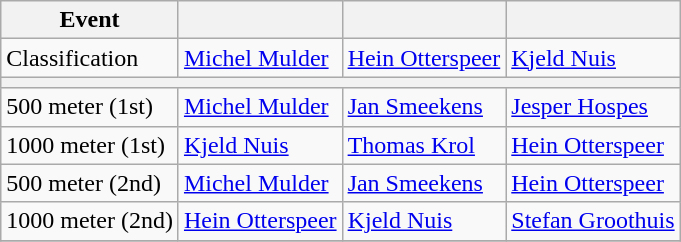<table class="wikitable">
<tr>
<th>Event</th>
<th></th>
<th></th>
<th></th>
</tr>
<tr>
<td>Classification</td>
<td><a href='#'>Michel Mulder</a></td>
<td><a href='#'>Hein Otterspeer</a></td>
<td><a href='#'>Kjeld Nuis</a></td>
</tr>
<tr>
<th Colspan=4></th>
</tr>
<tr>
<td>500 meter (1st)</td>
<td><a href='#'>Michel Mulder</a></td>
<td><a href='#'>Jan Smeekens</a></td>
<td><a href='#'>Jesper Hospes</a></td>
</tr>
<tr>
<td>1000 meter (1st)</td>
<td><a href='#'>Kjeld Nuis</a></td>
<td><a href='#'>Thomas Krol</a></td>
<td><a href='#'>Hein Otterspeer</a></td>
</tr>
<tr>
<td>500 meter (2nd)</td>
<td><a href='#'>Michel Mulder</a></td>
<td><a href='#'>Jan Smeekens</a></td>
<td><a href='#'>Hein Otterspeer</a></td>
</tr>
<tr>
<td>1000 meter (2nd)</td>
<td><a href='#'>Hein Otterspeer</a></td>
<td><a href='#'>Kjeld Nuis</a></td>
<td><a href='#'>Stefan Groothuis</a></td>
</tr>
<tr>
</tr>
</table>
